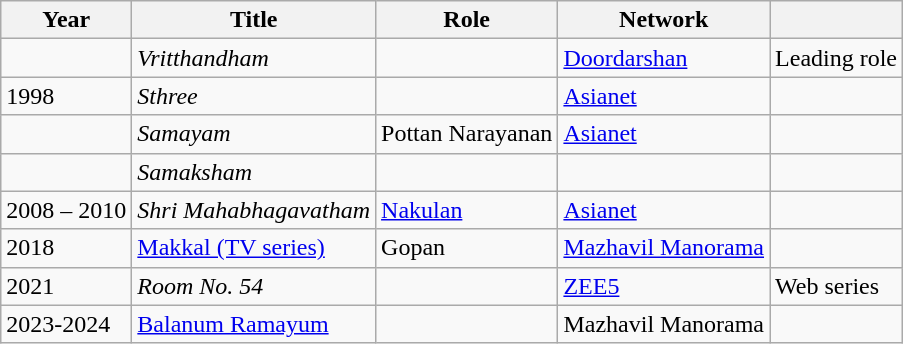<table class="wikitable sortable">
<tr>
<th>Year</th>
<th>Title</th>
<th>Role</th>
<th>Network</th>
<th></th>
</tr>
<tr>
<td></td>
<td><em>Vritthandham</em></td>
<td></td>
<td><a href='#'>Doordarshan</a></td>
<td>Leading role</td>
</tr>
<tr>
<td>1998</td>
<td><em>Sthree</em></td>
<td></td>
<td><a href='#'>Asianet</a></td>
<td></td>
</tr>
<tr>
<td></td>
<td><em>Samayam</em></td>
<td>Pottan Narayanan</td>
<td><a href='#'>Asianet</a></td>
<td></td>
</tr>
<tr>
<td></td>
<td><em>Samaksham</em></td>
<td></td>
<td></td>
<td></td>
</tr>
<tr>
<td>2008 – 2010</td>
<td><em>Shri Mahabhagavatham</em></td>
<td><a href='#'>Nakulan</a></td>
<td><a href='#'>Asianet</a></td>
<td></td>
</tr>
<tr>
<td>2018</td>
<td><a href='#'>Makkal (TV series)</a></td>
<td>Gopan</td>
<td><a href='#'>Mazhavil Manorama</a></td>
<td></td>
</tr>
<tr>
<td>2021</td>
<td><em>Room No. 54</em></td>
<td></td>
<td><a href='#'>ZEE5</a></td>
<td>Web series</td>
</tr>
<tr>
<td>2023-2024</td>
<td><a href='#'>Balanum Ramayum</a></td>
<td></td>
<td>Mazhavil Manorama</td>
<td></td>
</tr>
</table>
